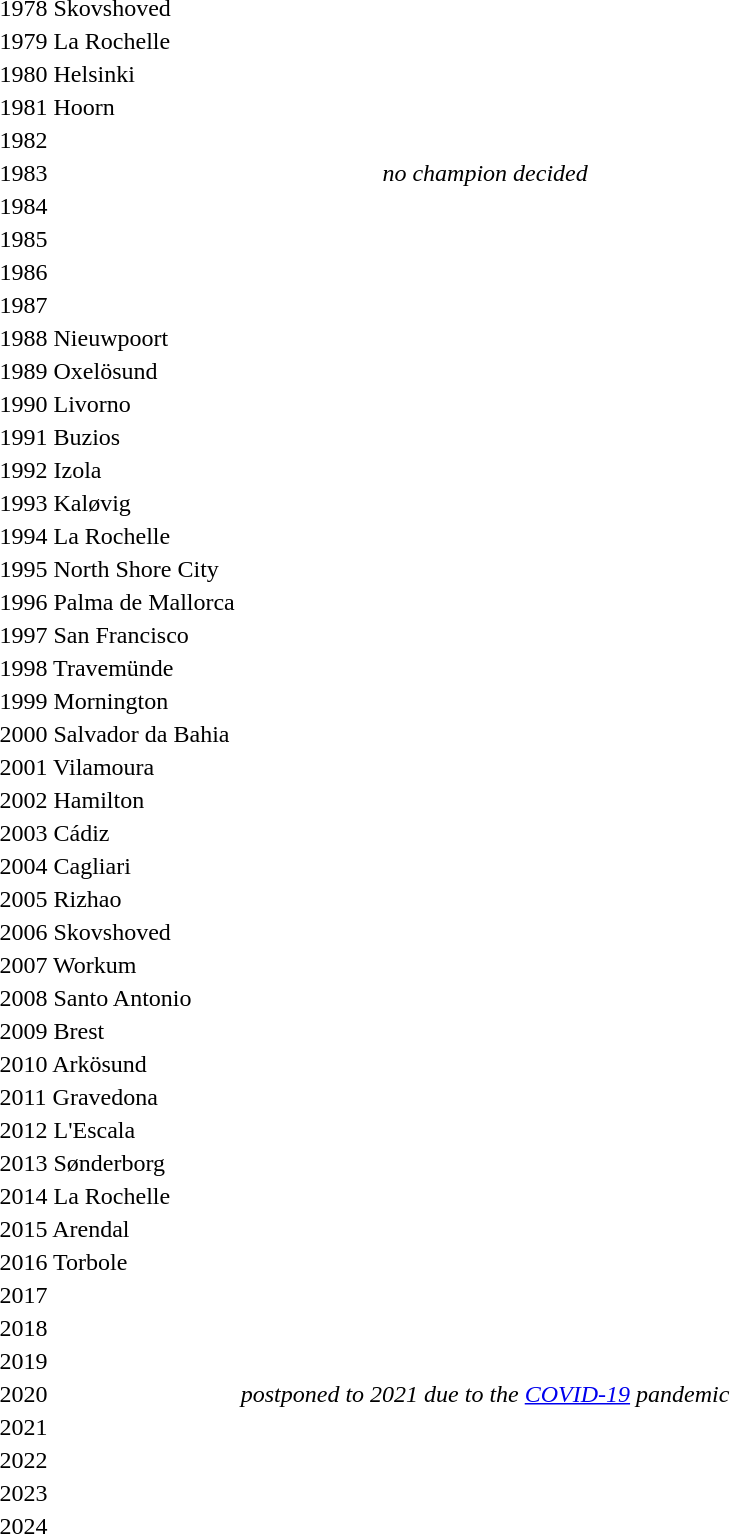<table>
<tr>
<td>1978 Skovshoved</td>
<td></td>
<td></td>
<td></td>
<td></td>
</tr>
<tr>
<td>1979 La Rochelle</td>
<td></td>
<td></td>
<td></td>
<td></td>
</tr>
<tr>
<td>1980 Helsinki</td>
<td></td>
<td></td>
<td></td>
<td></td>
</tr>
<tr>
<td>1981 Hoorn</td>
<td></td>
<td></td>
<td></td>
<td></td>
</tr>
<tr>
<td>1982</td>
<td></td>
<td></td>
<td></td>
<td></td>
</tr>
<tr>
<td>1983</td>
<td colspan=3 align=center><em>no champion decided</em></td>
<td></td>
</tr>
<tr>
<td>1984</td>
<td></td>
<td></td>
<td></td>
<td></td>
</tr>
<tr>
<td>1985</td>
<td></td>
<td></td>
<td></td>
<td></td>
</tr>
<tr>
<td>1986</td>
<td></td>
<td></td>
<td></td>
<td></td>
</tr>
<tr>
<td>1987</td>
<td></td>
<td></td>
<td></td>
<td></td>
</tr>
<tr>
<td>1988 Nieuwpoort</td>
<td></td>
<td></td>
<td></td>
<td></td>
</tr>
<tr>
<td>1989 Oxelösund</td>
<td></td>
<td></td>
<td></td>
<td></td>
</tr>
<tr>
<td>1990 Livorno</td>
<td></td>
<td></td>
<td></td>
<td></td>
</tr>
<tr>
<td>1991 Buzios</td>
<td></td>
<td></td>
<td></td>
<td></td>
</tr>
<tr>
<td>1992 Izola</td>
<td></td>
<td></td>
<td></td>
<td></td>
</tr>
<tr>
<td>1993 Kaløvig</td>
<td></td>
<td></td>
<td></td>
<td></td>
</tr>
<tr>
<td>1994 La Rochelle</td>
<td></td>
<td></td>
<td></td>
<td></td>
</tr>
<tr>
<td>1995 North Shore City</td>
<td></td>
<td></td>
<td></td>
<td></td>
</tr>
<tr>
<td>1996 Palma de Mallorca</td>
<td></td>
<td></td>
<td></td>
<td></td>
</tr>
<tr>
<td>1997 San Francisco</td>
<td></td>
<td></td>
<td></td>
<td></td>
</tr>
<tr>
<td>1998 Travemünde</td>
<td></td>
<td></td>
<td></td>
<td></td>
</tr>
<tr>
<td>1999 Mornington</td>
<td></td>
<td></td>
<td></td>
<td></td>
</tr>
<tr>
<td>2000 Salvador da Bahia</td>
<td></td>
<td></td>
<td></td>
<td></td>
</tr>
<tr>
<td>2001 Vilamoura</td>
<td></td>
<td></td>
<td></td>
<td></td>
</tr>
<tr>
<td>2002 Hamilton</td>
<td></td>
<td></td>
<td></td>
<td></td>
</tr>
<tr>
<td>2003 Cádiz</td>
<td></td>
<td></td>
<td></td>
<td></td>
</tr>
<tr>
<td>2004 Cagliari</td>
<td></td>
<td></td>
<td></td>
<td></td>
</tr>
<tr>
<td>2005 Rizhao</td>
<td></td>
<td></td>
<td></td>
<td></td>
</tr>
<tr>
<td>2006 Skovshoved</td>
<td></td>
<td></td>
<td></td>
<td></td>
</tr>
<tr>
<td>2007 Workum</td>
<td></td>
<td></td>
<td></td>
<td></td>
</tr>
<tr>
<td>2008 Santo Antonio</td>
<td></td>
<td></td>
<td></td>
<td></td>
</tr>
<tr>
<td>2009 Brest</td>
<td></td>
<td></td>
<td></td>
<td></td>
</tr>
<tr>
<td>2010 Arkösund</td>
<td></td>
<td></td>
<td></td>
<td></td>
</tr>
<tr>
<td>2011 Gravedona</td>
<td></td>
<td></td>
<td></td>
<td></td>
</tr>
<tr>
<td>2012 L'Escala</td>
<td></td>
<td></td>
<td></td>
<td></td>
</tr>
<tr>
<td>2013 Sønderborg</td>
<td></td>
<td></td>
<td></td>
<td></td>
</tr>
<tr>
<td>2014 La Rochelle</td>
<td></td>
<td></td>
<td></td>
<td></td>
</tr>
<tr>
<td>2015 Arendal</td>
<td></td>
<td></td>
<td></td>
<td></td>
</tr>
<tr>
<td>2016 Torbole</td>
<td></td>
<td></td>
<td></td>
<td></td>
</tr>
<tr>
<td>2017</td>
<td></td>
<td></td>
<td></td>
<td></td>
</tr>
<tr>
<td>2018</td>
<td></td>
<td></td>
<td></td>
<td></td>
</tr>
<tr>
<td>2019</td>
<td></td>
<td></td>
<td></td>
<td></td>
</tr>
<tr>
<td>2020</td>
<td colspan=3 align=center><em>postponed to 2021 due to the <a href='#'>COVID-19</a> pandemic</em></td>
<td></td>
</tr>
<tr>
<td>2021</td>
<td></td>
<td></td>
<td></td>
<td></td>
</tr>
<tr>
<td>2022</td>
<td></td>
<td></td>
<td></td>
<td></td>
</tr>
<tr>
<td>2023</td>
<td></td>
<td></td>
<td></td>
</tr>
<tr>
<td>2024</td>
<td></td>
<td></td>
<td></td>
<td></td>
</tr>
</table>
